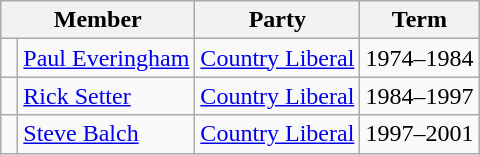<table class="wikitable">
<tr>
<th colspan="2">Member</th>
<th>Party</th>
<th>Term</th>
</tr>
<tr>
<td> </td>
<td><a href='#'>Paul Everingham</a></td>
<td><a href='#'>Country Liberal</a></td>
<td>1974–1984</td>
</tr>
<tr>
<td> </td>
<td><a href='#'>Rick Setter</a></td>
<td><a href='#'>Country Liberal</a></td>
<td>1984–1997</td>
</tr>
<tr>
<td> </td>
<td><a href='#'>Steve Balch</a></td>
<td><a href='#'>Country Liberal</a></td>
<td>1997–2001</td>
</tr>
</table>
